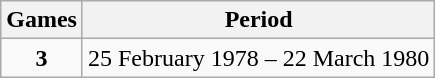<table class="wikitable" style="text-align:center;">
<tr>
<th>Games</th>
<th>Period</th>
</tr>
<tr>
<td><strong>3</strong></td>
<td>25 February 1978 – 22 March 1980</td>
</tr>
</table>
